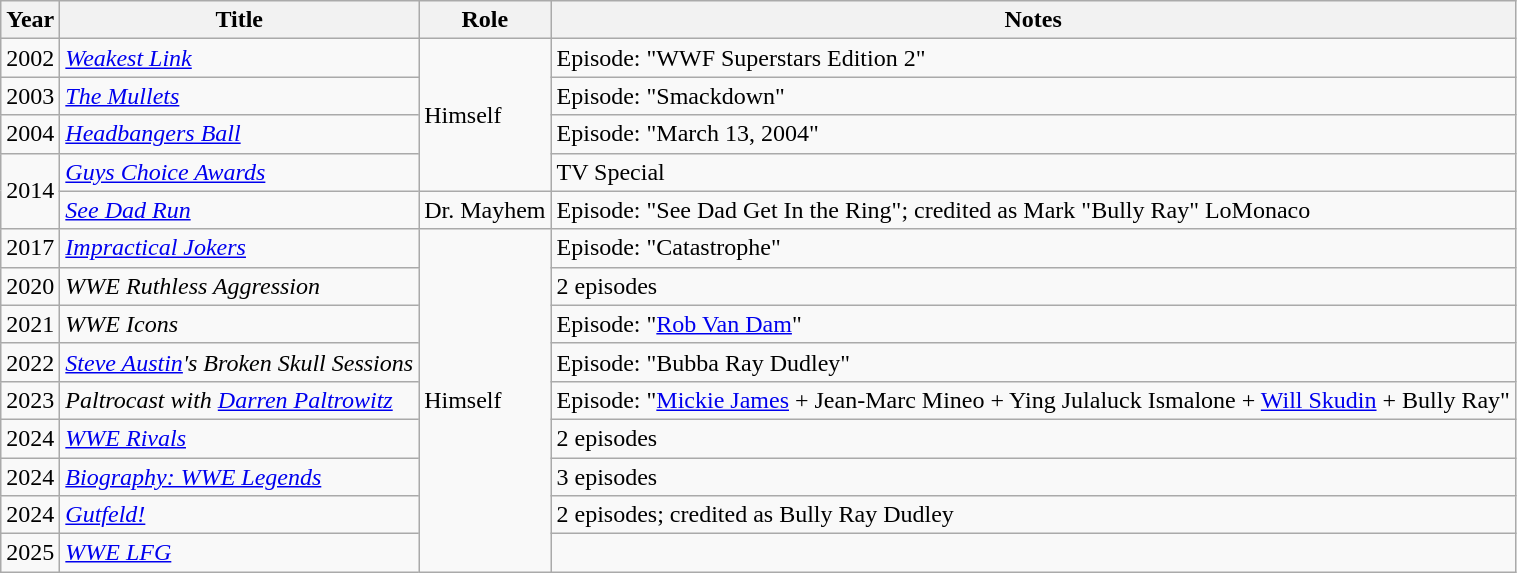<table class="wikitable sortable">
<tr>
<th>Year</th>
<th>Title</th>
<th>Role</th>
<th class="unsortable">Notes</th>
</tr>
<tr>
<td>2002</td>
<td><em><a href='#'>Weakest Link</a></em></td>
<td rowspan="4">Himself</td>
<td>Episode: "WWF Superstars Edition 2"</td>
</tr>
<tr>
<td>2003</td>
<td><em><a href='#'>The Mullets</a></em></td>
<td>Episode: "Smackdown"</td>
</tr>
<tr>
<td>2004</td>
<td><em><a href='#'>Headbangers Ball</a></em></td>
<td>Episode: "March 13, 2004"</td>
</tr>
<tr>
<td rowspan="2">2014</td>
<td><em><a href='#'>Guys Choice Awards</a></em></td>
<td>TV Special</td>
</tr>
<tr>
<td><em><a href='#'>See Dad Run</a></em></td>
<td>Dr. Mayhem</td>
<td>Episode: "See Dad Get In the Ring"; credited as Mark "Bully Ray" LoMonaco</td>
</tr>
<tr>
<td>2017</td>
<td><em><a href='#'>Impractical Jokers</a></em></td>
<td rowspan="9">Himself</td>
<td>Episode: "Catastrophe"</td>
</tr>
<tr>
<td>2020</td>
<td><em>WWE Ruthless Aggression</em></td>
<td>2 episodes</td>
</tr>
<tr>
<td>2021</td>
<td><em>WWE Icons</em></td>
<td>Episode: "<a href='#'>Rob Van Dam</a>"</td>
</tr>
<tr>
<td>2022</td>
<td><em><a href='#'>Steve Austin</a>'s Broken Skull Sessions</em></td>
<td>Episode: "Bubba Ray Dudley"</td>
</tr>
<tr>
<td>2023</td>
<td><em>Paltrocast with <a href='#'>Darren Paltrowitz</a></em></td>
<td>Episode: "<a href='#'>Mickie James</a> + Jean-Marc Mineo + Ying Julaluck Ismalone + <a href='#'>Will Skudin</a> + Bully Ray"</td>
</tr>
<tr>
<td>2024</td>
<td><em><a href='#'>WWE Rivals</a></em></td>
<td>2 episodes</td>
</tr>
<tr>
<td>2024</td>
<td><em><a href='#'>Biography: WWE Legends</a></em></td>
<td>3 episodes</td>
</tr>
<tr>
<td>2024</td>
<td><em><a href='#'>Gutfeld!</a></em></td>
<td>2 episodes; credited as Bully Ray Dudley</td>
</tr>
<tr>
<td>2025</td>
<td><em><a href='#'>WWE LFG</a></em></td>
<td></td>
</tr>
</table>
